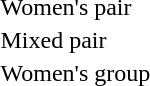<table>
<tr>
<td>Women's pair</td>
<td></td>
<td></td>
<td></td>
</tr>
<tr>
<td>Mixed pair</td>
<td></td>
<td></td>
<td></td>
</tr>
<tr>
<td>Women's group</td>
<td></td>
<td></td>
<td></td>
</tr>
</table>
